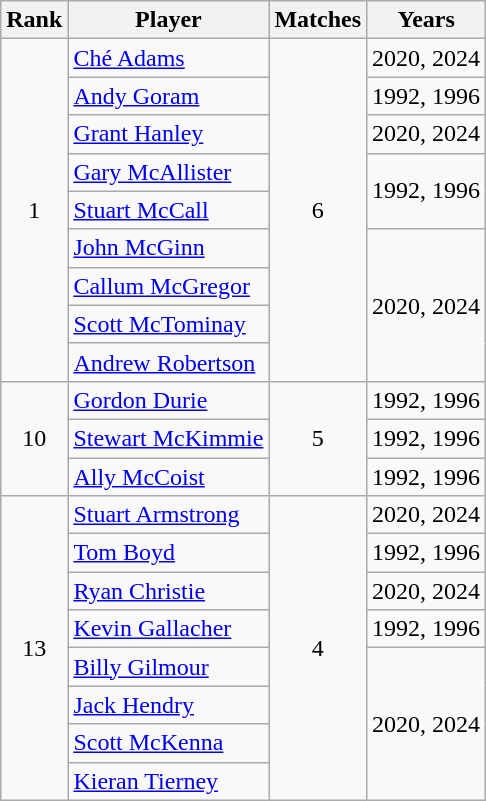<table class="wikitable" style="text-align: left;">
<tr>
<th>Rank</th>
<th>Player</th>
<th>Matches</th>
<th>Years</th>
</tr>
<tr>
<td rowspan=9 align=center>1</td>
<td><a href='#'>Ché Adams</a></td>
<td rowspan="9" align="center">6</td>
<td>2020, 2024</td>
</tr>
<tr>
<td><a href='#'>Andy Goram</a></td>
<td>1992, 1996</td>
</tr>
<tr>
<td><a href='#'>Grant Hanley</a></td>
<td>2020, 2024</td>
</tr>
<tr>
<td><a href='#'>Gary McAllister</a></td>
<td rowspan="2">1992, 1996</td>
</tr>
<tr>
<td><a href='#'>Stuart McCall</a></td>
</tr>
<tr>
<td><a href='#'>John McGinn</a></td>
<td rowspan="4">2020, 2024</td>
</tr>
<tr>
<td><a href='#'>Callum McGregor</a></td>
</tr>
<tr>
<td><a href='#'>Scott McTominay</a></td>
</tr>
<tr>
<td><a href='#'>Andrew Robertson</a></td>
</tr>
<tr>
<td rowspan=3 align=center>10</td>
<td><a href='#'>Gordon Durie</a></td>
<td rowspan=3 align=center>5</td>
<td>1992, 1996</td>
</tr>
<tr>
<td><a href='#'>Stewart McKimmie</a></td>
<td>1992, 1996</td>
</tr>
<tr>
<td><a href='#'>Ally McCoist</a></td>
<td>1992, 1996</td>
</tr>
<tr>
<td rowspan=8 align=center>13</td>
<td><a href='#'>Stuart Armstrong</a></td>
<td rowspan="8" align="center">4</td>
<td>2020, 2024</td>
</tr>
<tr>
<td><a href='#'>Tom Boyd</a></td>
<td>1992, 1996</td>
</tr>
<tr>
<td><a href='#'>Ryan Christie</a></td>
<td>2020, 2024</td>
</tr>
<tr>
<td><a href='#'>Kevin Gallacher</a></td>
<td>1992, 1996</td>
</tr>
<tr>
<td><a href='#'>Billy Gilmour</a></td>
<td rowspan="4">2020, 2024</td>
</tr>
<tr>
<td><a href='#'>Jack Hendry</a></td>
</tr>
<tr>
<td><a href='#'>Scott McKenna</a></td>
</tr>
<tr>
<td><a href='#'>Kieran Tierney</a></td>
</tr>
</table>
